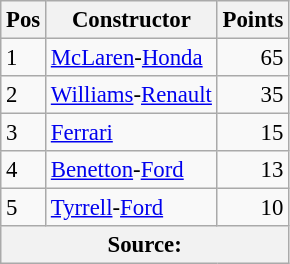<table class="wikitable" style="font-size: 95%;">
<tr>
<th>Pos</th>
<th>Constructor</th>
<th>Points</th>
</tr>
<tr>
<td>1</td>
<td> <a href='#'>McLaren</a>-<a href='#'>Honda</a></td>
<td align=right>65</td>
</tr>
<tr>
<td>2</td>
<td> <a href='#'>Williams</a>-<a href='#'>Renault</a></td>
<td align=right>35</td>
</tr>
<tr>
<td>3</td>
<td> <a href='#'>Ferrari</a></td>
<td align=right>15</td>
</tr>
<tr>
<td>4</td>
<td> <a href='#'>Benetton</a>-<a href='#'>Ford</a></td>
<td align=right>13</td>
</tr>
<tr>
<td>5</td>
<td> <a href='#'>Tyrrell</a>-<a href='#'>Ford</a></td>
<td align=right>10</td>
</tr>
<tr>
<th colspan=4>Source: </th>
</tr>
</table>
